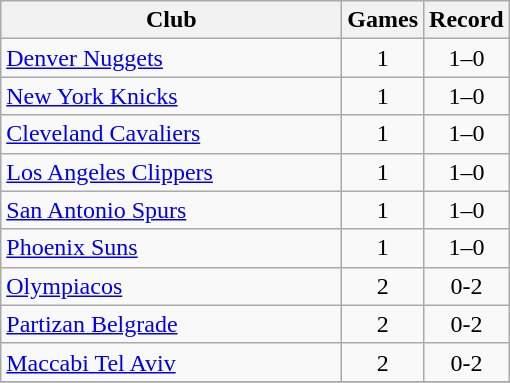<table class="wikitable" style="text-align:center">
<tr>
<th width=220>Club</th>
<th width=25>Games</th>
<th width=25>Record</th>
</tr>
<tr>
<td align=left> <a href='#'>Denver Nuggets</a></td>
<td>1</td>
<td>1–0</td>
</tr>
<tr>
<td align=left> <a href='#'>New York Knicks</a></td>
<td>1</td>
<td>1–0</td>
</tr>
<tr>
<td align=left> <a href='#'>Cleveland Cavaliers</a></td>
<td>1</td>
<td>1–0</td>
</tr>
<tr>
<td align=left> <a href='#'>Los Angeles Clippers</a></td>
<td>1</td>
<td>1–0</td>
</tr>
<tr>
<td align=left> <a href='#'>San Antonio Spurs</a></td>
<td>1</td>
<td>1–0</td>
</tr>
<tr>
<td align=left> <a href='#'>Phoenix Suns</a></td>
<td>1</td>
<td>1–0</td>
</tr>
<tr>
<td align=left> <a href='#'>Olympiacos</a></td>
<td>2</td>
<td>0-2</td>
</tr>
<tr>
<td align=left> <a href='#'>Partizan Belgrade</a></td>
<td>2</td>
<td>0-2</td>
</tr>
<tr>
<td align=left> <a href='#'>Maccabi Tel Aviv</a></td>
<td>2</td>
<td>0-2</td>
</tr>
<tr>
</tr>
</table>
